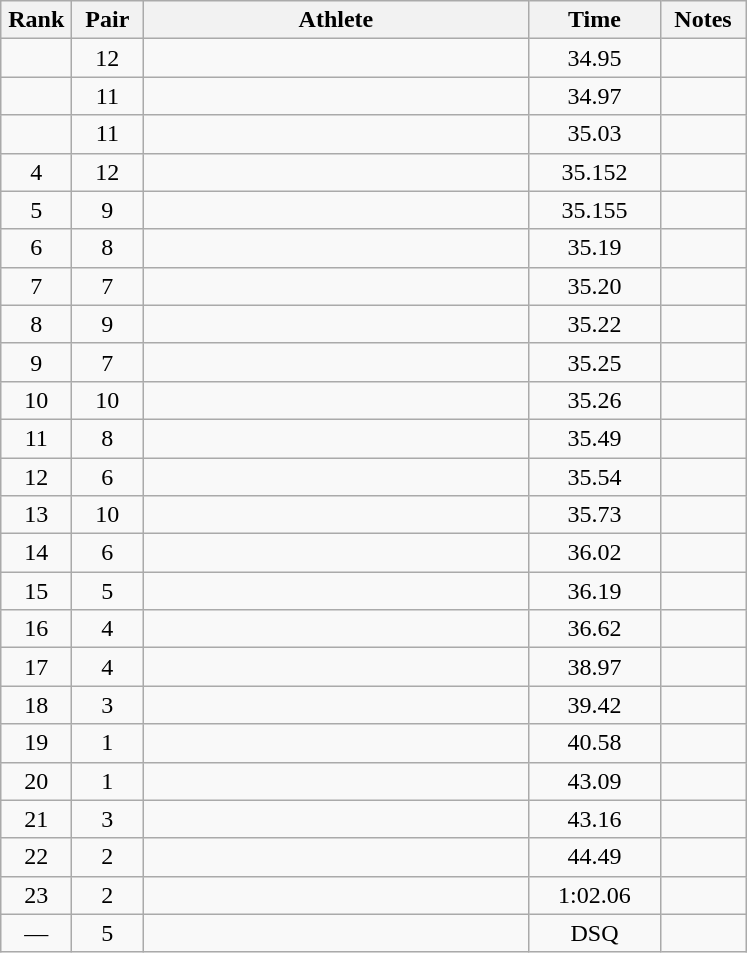<table class=wikitable style="text-align:center">
<tr>
<th width=40>Rank</th>
<th width=40>Pair</th>
<th width=250>Athlete</th>
<th width=80>Time</th>
<th width=50>Notes</th>
</tr>
<tr>
<td></td>
<td>12</td>
<td align=left></td>
<td>34.95</td>
<td></td>
</tr>
<tr>
<td></td>
<td>11</td>
<td align=left></td>
<td>34.97</td>
<td></td>
</tr>
<tr>
<td></td>
<td>11</td>
<td align=left></td>
<td>35.03</td>
<td></td>
</tr>
<tr>
<td>4</td>
<td>12</td>
<td align=left></td>
<td>35.152</td>
<td></td>
</tr>
<tr>
<td>5</td>
<td>9</td>
<td align=left></td>
<td>35.155</td>
<td></td>
</tr>
<tr>
<td>6</td>
<td>8</td>
<td align=left></td>
<td>35.19</td>
<td></td>
</tr>
<tr>
<td>7</td>
<td>7</td>
<td align=left></td>
<td>35.20</td>
<td></td>
</tr>
<tr>
<td>8</td>
<td>9</td>
<td align=left></td>
<td>35.22</td>
<td></td>
</tr>
<tr>
<td>9</td>
<td>7</td>
<td align=left></td>
<td>35.25</td>
<td></td>
</tr>
<tr>
<td>10</td>
<td>10</td>
<td align=left></td>
<td>35.26</td>
<td></td>
</tr>
<tr>
<td>11</td>
<td>8</td>
<td align=left></td>
<td>35.49</td>
<td></td>
</tr>
<tr>
<td>12</td>
<td>6</td>
<td align=left></td>
<td>35.54</td>
<td></td>
</tr>
<tr>
<td>13</td>
<td>10</td>
<td align=left></td>
<td>35.73</td>
<td></td>
</tr>
<tr>
<td>14</td>
<td>6</td>
<td align=left></td>
<td>36.02</td>
<td></td>
</tr>
<tr>
<td>15</td>
<td>5</td>
<td align=left></td>
<td>36.19</td>
<td></td>
</tr>
<tr>
<td>16</td>
<td>4</td>
<td align=left></td>
<td>36.62</td>
<td></td>
</tr>
<tr>
<td>17</td>
<td>4</td>
<td align=left></td>
<td>38.97</td>
<td></td>
</tr>
<tr>
<td>18</td>
<td>3</td>
<td align=left></td>
<td>39.42</td>
<td></td>
</tr>
<tr>
<td>19</td>
<td>1</td>
<td align=left></td>
<td>40.58</td>
<td></td>
</tr>
<tr>
<td>20</td>
<td>1</td>
<td align=left></td>
<td>43.09</td>
<td></td>
</tr>
<tr>
<td>21</td>
<td>3</td>
<td align=left></td>
<td>43.16</td>
<td></td>
</tr>
<tr>
<td>22</td>
<td>2</td>
<td align=left></td>
<td>44.49</td>
<td></td>
</tr>
<tr>
<td>23</td>
<td>2</td>
<td align=left></td>
<td>1:02.06</td>
<td></td>
</tr>
<tr>
<td>—</td>
<td>5</td>
<td align=left></td>
<td>DSQ</td>
<td></td>
</tr>
</table>
